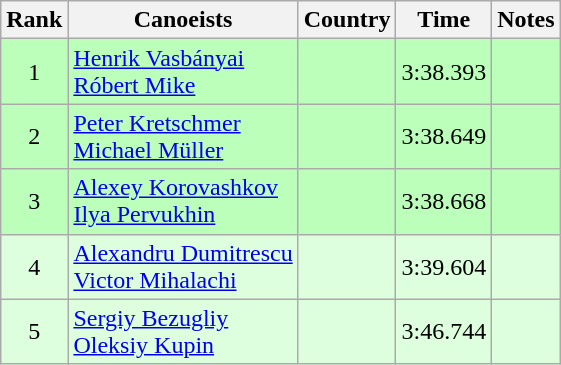<table class="wikitable" style="text-align:center">
<tr>
<th>Rank</th>
<th>Canoeists</th>
<th>Country</th>
<th>Time</th>
<th>Notes</th>
</tr>
<tr bgcolor=bbffbb>
<td>1</td>
<td align="left"><a href='#'>Henrik Vasbányai</a><br><a href='#'>Róbert Mike</a></td>
<td align="left"></td>
<td>3:38.393</td>
<td></td>
</tr>
<tr bgcolor=bbffbb>
<td>2</td>
<td align="left"><a href='#'>Peter Kretschmer</a><br><a href='#'>Michael Müller</a></td>
<td align="left"></td>
<td>3:38.649</td>
<td></td>
</tr>
<tr bgcolor=bbffbb>
<td>3</td>
<td align="left"><a href='#'>Alexey Korovashkov</a><br><a href='#'>Ilya Pervukhin</a></td>
<td align="left"></td>
<td>3:38.668</td>
<td></td>
</tr>
<tr bgcolor=ddffdd>
<td>4</td>
<td align="left"><a href='#'>Alexandru Dumitrescu</a><br><a href='#'>Victor Mihalachi</a></td>
<td align="left"></td>
<td>3:39.604</td>
<td></td>
</tr>
<tr bgcolor=ddffdd>
<td>5</td>
<td align="left"><a href='#'>Sergiy Bezugliy</a><br><a href='#'>Oleksiy Kupin</a></td>
<td align="left"></td>
<td>3:46.744</td>
<td></td>
</tr>
</table>
